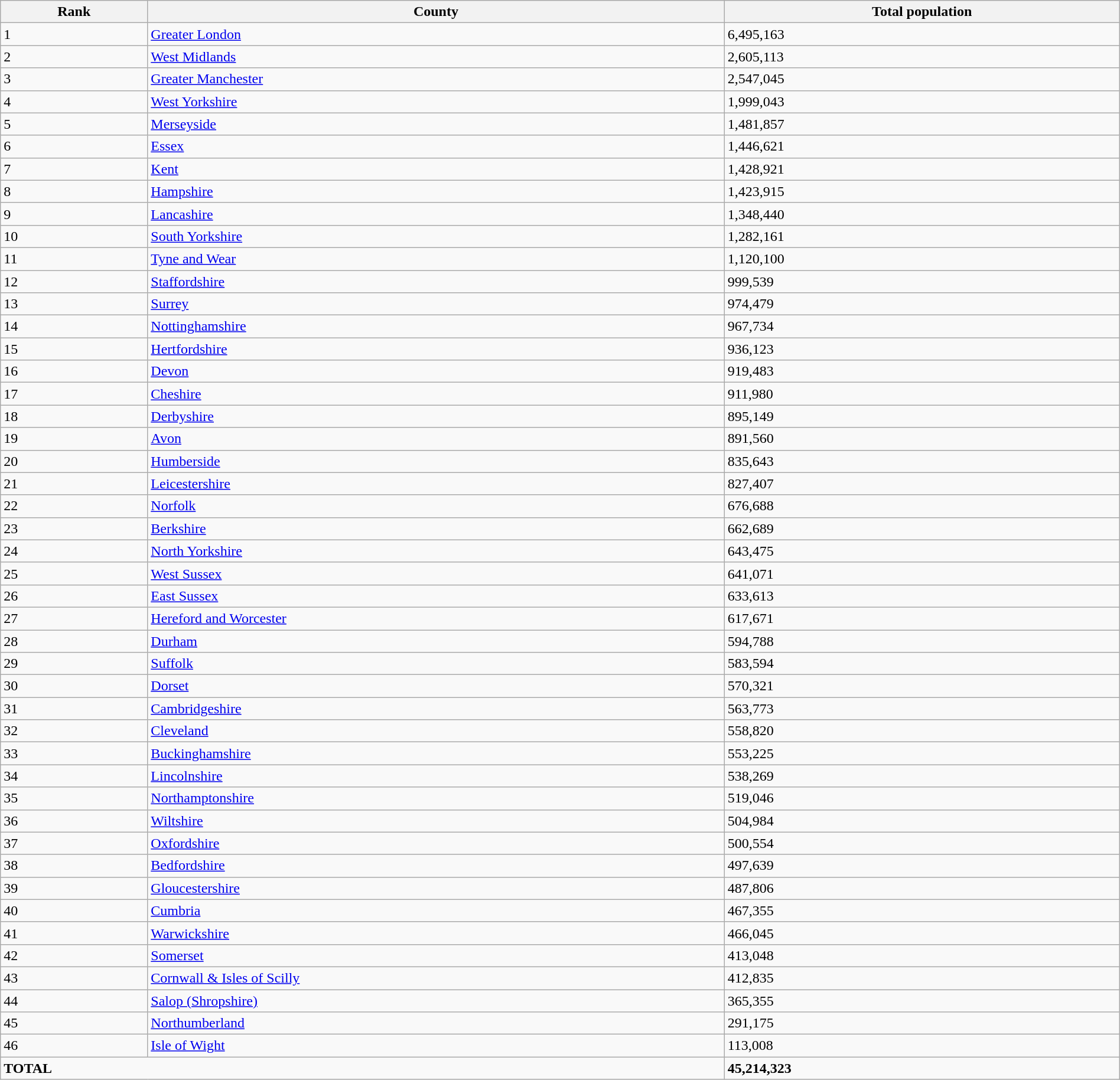<table class="wikitable sortable" width="100%">
<tr>
<th>Rank</th>
<th>County</th>
<th>Total population</th>
</tr>
<tr>
<td>1</td>
<td><a href='#'>Greater London</a></td>
<td>6,495,163</td>
</tr>
<tr>
<td>2</td>
<td><a href='#'>West Midlands</a></td>
<td>2,605,113</td>
</tr>
<tr>
<td>3</td>
<td><a href='#'>Greater Manchester</a></td>
<td>2,547,045</td>
</tr>
<tr>
<td>4</td>
<td><a href='#'>West Yorkshire</a></td>
<td>1,999,043</td>
</tr>
<tr>
<td>5</td>
<td><a href='#'>Merseyside</a></td>
<td>1,481,857</td>
</tr>
<tr>
<td>6</td>
<td><a href='#'>Essex</a></td>
<td>1,446,621</td>
</tr>
<tr>
<td>7</td>
<td><a href='#'>Kent</a></td>
<td>1,428,921</td>
</tr>
<tr>
<td>8</td>
<td><a href='#'>Hampshire</a></td>
<td>1,423,915</td>
</tr>
<tr>
<td>9</td>
<td><a href='#'>Lancashire</a></td>
<td>1,348,440</td>
</tr>
<tr>
<td>10</td>
<td><a href='#'>South Yorkshire</a></td>
<td>1,282,161</td>
</tr>
<tr>
<td>11</td>
<td><a href='#'>Tyne and Wear</a></td>
<td>1,120,100</td>
</tr>
<tr>
<td>12</td>
<td><a href='#'>Staffordshire</a></td>
<td>999,539</td>
</tr>
<tr>
<td>13</td>
<td><a href='#'>Surrey</a></td>
<td>974,479</td>
</tr>
<tr>
<td>14</td>
<td><a href='#'>Nottinghamshire</a></td>
<td>967,734</td>
</tr>
<tr>
<td>15</td>
<td><a href='#'>Hertfordshire</a></td>
<td>936,123</td>
</tr>
<tr>
<td>16</td>
<td><a href='#'>Devon</a></td>
<td>919,483</td>
</tr>
<tr>
<td>17</td>
<td><a href='#'>Cheshire</a></td>
<td>911,980</td>
</tr>
<tr>
<td>18</td>
<td><a href='#'>Derbyshire</a></td>
<td>895,149</td>
</tr>
<tr>
<td>19</td>
<td><a href='#'>Avon</a></td>
<td>891,560</td>
</tr>
<tr>
<td>20</td>
<td><a href='#'>Humberside</a></td>
<td>835,643</td>
</tr>
<tr>
<td>21</td>
<td><a href='#'>Leicestershire</a></td>
<td>827,407</td>
</tr>
<tr>
<td>22</td>
<td><a href='#'>Norfolk</a></td>
<td>676,688</td>
</tr>
<tr>
<td>23</td>
<td><a href='#'>Berkshire</a></td>
<td>662,689</td>
</tr>
<tr>
<td>24</td>
<td><a href='#'>North Yorkshire</a></td>
<td>643,475</td>
</tr>
<tr>
<td>25</td>
<td><a href='#'>West Sussex</a></td>
<td>641,071</td>
</tr>
<tr>
<td>26</td>
<td><a href='#'>East Sussex</a></td>
<td>633,613</td>
</tr>
<tr>
<td>27</td>
<td><a href='#'>Hereford and Worcester</a></td>
<td>617,671</td>
</tr>
<tr>
<td>28</td>
<td><a href='#'>Durham</a></td>
<td>594,788</td>
</tr>
<tr>
<td>29</td>
<td><a href='#'>Suffolk</a></td>
<td>583,594</td>
</tr>
<tr>
<td>30</td>
<td><a href='#'>Dorset</a></td>
<td>570,321</td>
</tr>
<tr>
<td>31</td>
<td><a href='#'>Cambridgeshire</a></td>
<td>563,773</td>
</tr>
<tr>
<td>32</td>
<td><a href='#'>Cleveland</a></td>
<td>558,820</td>
</tr>
<tr>
<td>33</td>
<td><a href='#'>Buckinghamshire</a></td>
<td>553,225</td>
</tr>
<tr>
<td>34</td>
<td><a href='#'>Lincolnshire</a></td>
<td>538,269</td>
</tr>
<tr>
<td>35</td>
<td><a href='#'>Northamptonshire</a></td>
<td>519,046</td>
</tr>
<tr>
<td>36</td>
<td><a href='#'>Wiltshire</a></td>
<td>504,984</td>
</tr>
<tr>
<td>37</td>
<td><a href='#'>Oxfordshire</a></td>
<td>500,554</td>
</tr>
<tr>
<td>38</td>
<td><a href='#'>Bedfordshire</a></td>
<td>497,639</td>
</tr>
<tr>
<td>39</td>
<td><a href='#'>Gloucestershire</a></td>
<td>487,806</td>
</tr>
<tr>
<td>40</td>
<td><a href='#'>Cumbria</a></td>
<td>467,355</td>
</tr>
<tr>
<td>41</td>
<td><a href='#'>Warwickshire</a></td>
<td>466,045</td>
</tr>
<tr>
<td>42</td>
<td><a href='#'>Somerset</a></td>
<td>413,048</td>
</tr>
<tr>
<td>43</td>
<td><a href='#'>Cornwall & Isles of Scilly</a></td>
<td>412,835</td>
</tr>
<tr>
<td>44</td>
<td><a href='#'>Salop (Shropshire)</a></td>
<td>365,355</td>
</tr>
<tr>
<td>45</td>
<td><a href='#'>Northumberland</a></td>
<td>291,175</td>
</tr>
<tr>
<td>46</td>
<td><a href='#'>Isle of Wight</a></td>
<td>113,008</td>
</tr>
<tr>
<td colspan="2"><strong>TOTAL</strong></td>
<td><strong>45,214,323</strong></td>
</tr>
</table>
